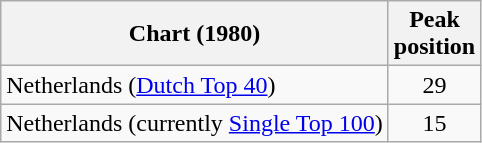<table class="wikitable">
<tr>
<th>Chart (1980)</th>
<th>Peak<br>position</th>
</tr>
<tr>
<td>Netherlands (<a href='#'>Dutch Top 40</a>)</td>
<td align="center">29</td>
</tr>
<tr>
<td>Netherlands  (currently <a href='#'>Single Top 100</a>)</td>
<td align="center">15</td>
</tr>
</table>
